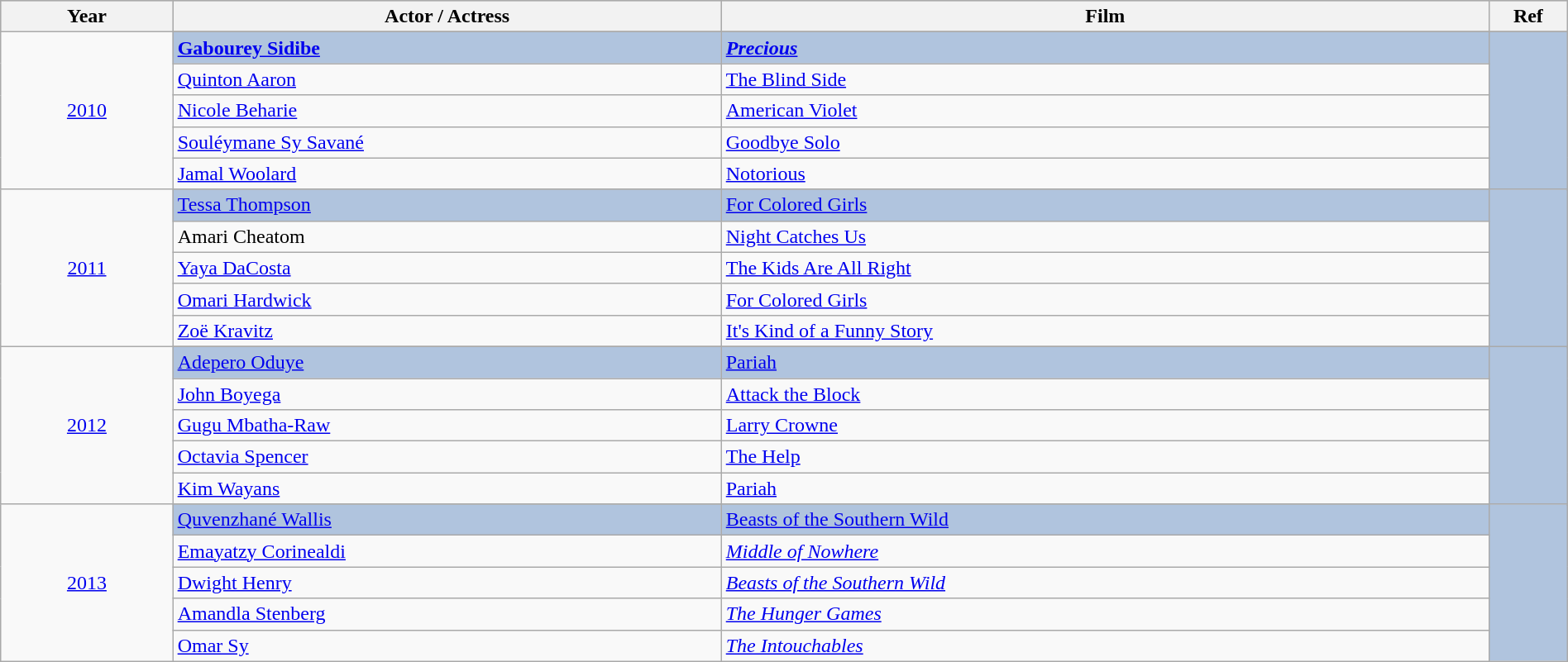<table class="wikitable" style="width:100%;">
<tr style="background:#bebebe;">
<th style="width:11%;">Year</th>
<th style="width:35%;">Actor / Actress</th>
<th style="width:49%;">Film</th>
<th style="width:5%;">Ref</th>
</tr>
<tr>
<td rowspan="6" align="center"><a href='#'>2010</a></td>
</tr>
<tr style="background:#B0C4DE">
<td><strong><a href='#'>Gabourey Sidibe</a></strong></td>
<td><strong><em><a href='#'>Precious</a><em> <strong></td>
<td rowspan="6" align="center"></td>
</tr>
<tr>
<td><a href='#'>Quinton Aaron</a></td>
<td></em><a href='#'>The Blind Side</a><em></td>
</tr>
<tr>
<td><a href='#'>Nicole Beharie</a></td>
<td></em><a href='#'>American Violet</a><em></td>
</tr>
<tr>
<td><a href='#'>Souléymane Sy Savané</a></td>
<td></em><a href='#'>Goodbye Solo</a><em></td>
</tr>
<tr>
<td><a href='#'>Jamal Woolard</a></td>
<td></em><a href='#'>Notorious</a><em></td>
</tr>
<tr>
<td rowspan="6" align="center"><a href='#'>2011</a></td>
</tr>
<tr style="background:#B0C4DE">
<td></strong><a href='#'>Tessa Thompson</a><strong></td>
<td></em></strong><a href='#'>For Colored Girls</a><strong><em></td>
<td rowspan="6" align="center"></td>
</tr>
<tr>
<td>Amari Cheatom</td>
<td></em><a href='#'>Night Catches Us</a><em></td>
</tr>
<tr>
<td><a href='#'>Yaya DaCosta</a></td>
<td></em><a href='#'>The Kids Are All Right</a><em></td>
</tr>
<tr>
<td><a href='#'>Omari Hardwick</a></td>
<td></em><a href='#'>For Colored Girls</a><em></td>
</tr>
<tr>
<td><a href='#'>Zoë Kravitz</a></td>
<td></em><a href='#'>It's Kind of a Funny Story</a><em></td>
</tr>
<tr>
<td rowspan="6" align="center"><a href='#'>2012</a></td>
</tr>
<tr style="background:#B0C4DE">
<td></strong><a href='#'>Adepero Oduye</a><strong></td>
<td></em></strong><a href='#'>Pariah</a><strong><em></td>
<td rowspan="6" align="center"></td>
</tr>
<tr>
<td><a href='#'>John Boyega</a></td>
<td></em><a href='#'>Attack the Block</a><em></td>
</tr>
<tr>
<td><a href='#'>Gugu Mbatha-Raw</a></td>
<td></em><a href='#'>Larry Crowne</a><em></td>
</tr>
<tr>
<td><a href='#'>Octavia Spencer</a></td>
<td></em><a href='#'>The Help</a><em></td>
</tr>
<tr>
<td><a href='#'>Kim Wayans</a></td>
<td></em><a href='#'>Pariah</a><em></td>
</tr>
<tr>
<td rowspan="6" align="center"><a href='#'>2013</a></td>
</tr>
<tr style="background:#B0C4DE">
<td></strong><a href='#'>Quvenzhané Wallis</a><strong></td>
<td></em></strong><a href='#'>Beasts of the Southern Wild</a></em> </strong></td>
<td rowspan="5" align="center"></td>
</tr>
<tr>
<td><a href='#'>Emayatzy Corinealdi</a></td>
<td><em><a href='#'>Middle of Nowhere</a></em></td>
</tr>
<tr>
<td><a href='#'>Dwight Henry</a></td>
<td><em><a href='#'>Beasts of the Southern Wild</a></em></td>
</tr>
<tr>
<td><a href='#'>Amandla Stenberg</a></td>
<td><em><a href='#'>The Hunger Games</a></em></td>
</tr>
<tr>
<td><a href='#'>Omar Sy</a></td>
<td><em><a href='#'>The Intouchables</a></em></td>
</tr>
</table>
